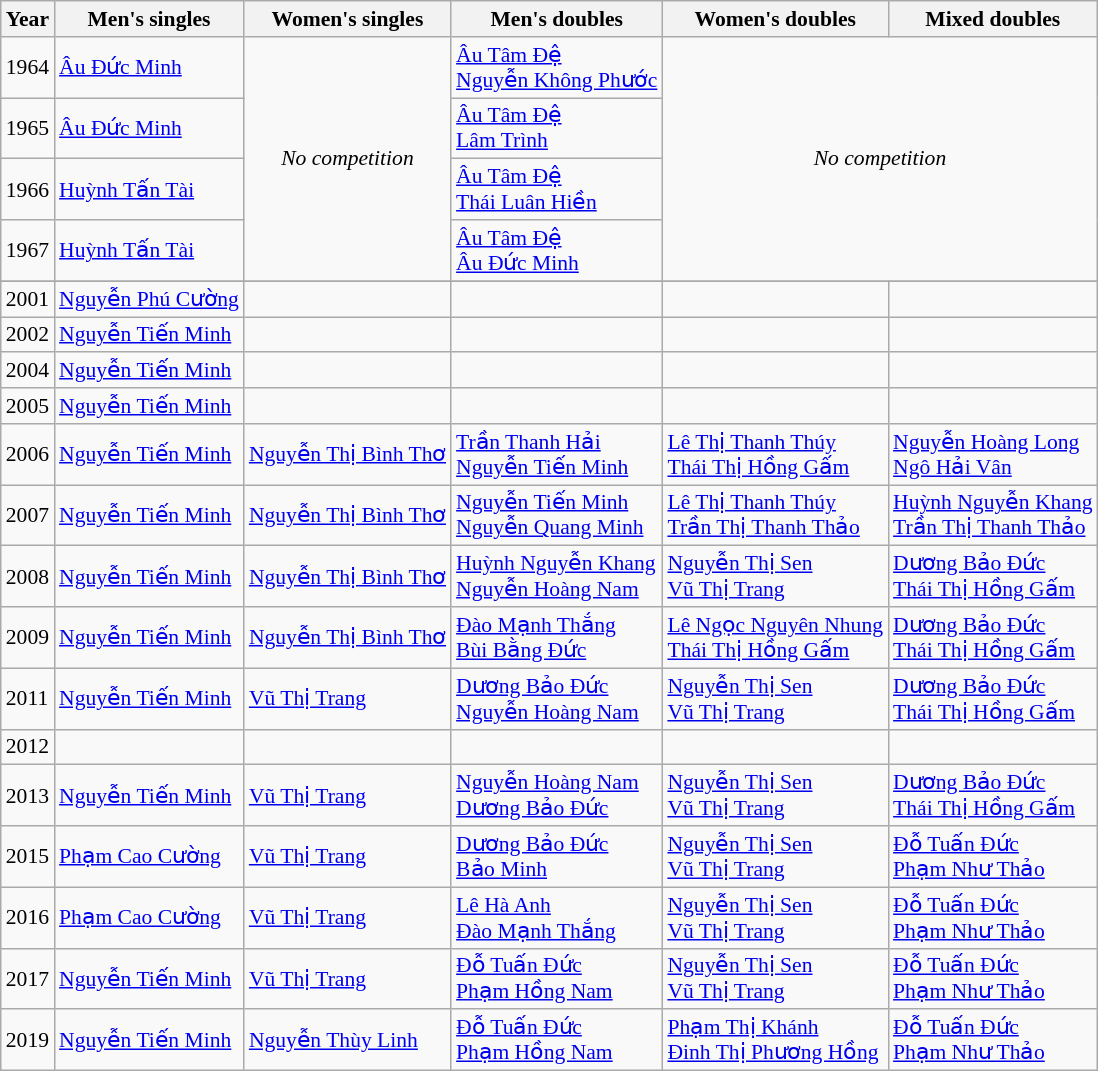<table class=wikitable style="font-size:90%;">
<tr>
<th>Year</th>
<th>Men's singles</th>
<th>Women's singles</th>
<th>Men's doubles</th>
<th>Women's doubles</th>
<th>Mixed doubles</th>
</tr>
<tr>
<td>1964</td>
<td><a href='#'>Âu Đức Minh</a></td>
<td rowspan=4 align=center><em>No competition</em></td>
<td><a href='#'>Âu Tâm Đệ</a> <br> <a href='#'>Nguyễn Không Phước</a></td>
<td colspan=2 rowspan=4 align=center><em>No competition</em></td>
</tr>
<tr>
<td>1965</td>
<td><a href='#'>Âu Đức Minh</a></td>
<td><a href='#'>Âu Tâm Đệ</a> <br> <a href='#'>Lâm Trình</a></td>
</tr>
<tr>
<td>1966</td>
<td><a href='#'>Huỳnh Tấn Tài</a></td>
<td><a href='#'>Âu Tâm Đệ</a> <br> <a href='#'>Thái Luân Hiền</a></td>
</tr>
<tr>
<td>1967</td>
<td><a href='#'>Huỳnh Tấn Tài</a></td>
<td><a href='#'>Âu Tâm Đệ</a> <br> <a href='#'>Âu Đức Minh</a></td>
</tr>
<tr>
</tr>
<tr>
<td>2001</td>
<td><a href='#'>Nguyễn Phú Cường</a></td>
<td></td>
<td></td>
<td></td>
<td></td>
</tr>
<tr>
<td>2002</td>
<td><a href='#'>Nguyễn Tiến Minh</a></td>
<td></td>
<td></td>
<td></td>
<td></td>
</tr>
<tr>
<td>2004</td>
<td><a href='#'>Nguyễn Tiến Minh</a></td>
<td></td>
<td></td>
<td></td>
<td></td>
</tr>
<tr>
<td>2005</td>
<td><a href='#'>Nguyễn Tiến Minh</a></td>
<td></td>
<td></td>
<td></td>
<td></td>
</tr>
<tr>
<td>2006</td>
<td><a href='#'>Nguyễn Tiến Minh</a></td>
<td><a href='#'>Nguyễn Thị Bình Thơ</a></td>
<td><a href='#'>Trần Thanh Hải</a> <br> <a href='#'>Nguyễn Tiến Minh</a></td>
<td><a href='#'>Lê Thị Thanh Thúy</a> <br> <a href='#'>Thái Thị Hồng Gấm</a></td>
<td><a href='#'>Nguyễn Hoàng Long</a> <br> <a href='#'>Ngô Hải Vân</a></td>
</tr>
<tr>
<td>2007</td>
<td><a href='#'>Nguyễn Tiến Minh</a></td>
<td><a href='#'>Nguyễn Thị Bình Thơ</a></td>
<td><a href='#'>Nguyễn Tiến Minh</a> <br> <a href='#'>Nguyễn Quang Minh</a></td>
<td><a href='#'>Lê Thị Thanh Thúy</a> <br> <a href='#'>Trần Thị Thanh Thảo</a></td>
<td><a href='#'>Huỳnh Nguyễn Khang</a> <br> <a href='#'>Trần Thị Thanh Thảo</a></td>
</tr>
<tr>
<td>2008</td>
<td><a href='#'>Nguyễn Tiến Minh</a></td>
<td><a href='#'>Nguyễn Thị Bình Thơ</a></td>
<td><a href='#'>Huỳnh Nguyễn Khang</a> <br> <a href='#'>Nguyễn Hoàng Nam</a></td>
<td><a href='#'>Nguyễn Thị Sen</a> <br> <a href='#'>Vũ Thị Trang</a></td>
<td><a href='#'>Dương Bảo Đức</a> <br> <a href='#'>Thái Thị Hồng Gấm</a></td>
</tr>
<tr>
<td>2009</td>
<td><a href='#'>Nguyễn Tiến Minh</a></td>
<td><a href='#'>Nguyễn Thị Bình Thơ</a></td>
<td><a href='#'>Đào Mạnh Thắng</a> <br> <a href='#'>Bùi Bằng Đức</a></td>
<td><a href='#'>Lê Ngọc Nguyên Nhung</a> <br> <a href='#'>Thái Thị Hồng Gấm</a></td>
<td><a href='#'>Dương Bảo Đức</a> <br> <a href='#'>Thái Thị Hồng Gấm</a></td>
</tr>
<tr>
<td>2011</td>
<td><a href='#'>Nguyễn Tiến Minh</a></td>
<td><a href='#'>Vũ Thị Trang</a></td>
<td><a href='#'>Dương Bảo Đức</a> <br> <a href='#'>Nguyễn Hoàng Nam</a></td>
<td><a href='#'>Nguyễn Thị Sen</a> <br> <a href='#'>Vũ Thị Trang</a></td>
<td><a href='#'>Dương Bảo Đức</a> <br> <a href='#'>Thái Thị Hồng Gấm</a></td>
</tr>
<tr>
<td>2012</td>
<td></td>
<td></td>
<td></td>
<td></td>
<td></td>
</tr>
<tr>
<td>2013</td>
<td><a href='#'>Nguyễn Tiến Minh</a></td>
<td><a href='#'>Vũ Thị Trang</a></td>
<td><a href='#'>Nguyễn Hoàng Nam</a> <br> <a href='#'>Dương Bảo Đức</a></td>
<td><a href='#'>Nguyễn Thị Sen</a> <br> <a href='#'>Vũ Thị Trang</a></td>
<td><a href='#'>Dương Bảo Đức</a> <br> <a href='#'>Thái Thị Hồng Gấm</a></td>
</tr>
<tr>
<td>2015</td>
<td><a href='#'>Phạm Cao Cường</a></td>
<td><a href='#'>Vũ Thị Trang</a></td>
<td><a href='#'>Dương Bảo Đức</a> <br> <a href='#'>Bảo Minh</a></td>
<td><a href='#'>Nguyễn Thị Sen</a> <br> <a href='#'>Vũ Thị Trang</a></td>
<td><a href='#'>Đỗ Tuấn Đức</a> <br> <a href='#'>Phạm Như Thảo</a></td>
</tr>
<tr>
<td>2016</td>
<td><a href='#'>Phạm Cao Cường</a></td>
<td><a href='#'>Vũ Thị Trang</a></td>
<td><a href='#'>Lê Hà Anh</a> <br> <a href='#'>Đào Mạnh Thắng</a></td>
<td><a href='#'>Nguyễn Thị Sen</a> <br> <a href='#'>Vũ Thị Trang</a></td>
<td><a href='#'>Đỗ Tuấn Đức</a> <br> <a href='#'>Phạm Như Thảo</a></td>
</tr>
<tr>
<td>2017</td>
<td><a href='#'>Nguyễn Tiến Minh</a></td>
<td><a href='#'>Vũ Thị Trang</a></td>
<td><a href='#'>Đỗ Tuấn Đức</a> <br> <a href='#'>Phạm Hồng Nam</a></td>
<td><a href='#'>Nguyễn Thị Sen</a> <br> <a href='#'>Vũ Thị Trang</a></td>
<td><a href='#'>Đỗ Tuấn Đức</a> <br> <a href='#'>Phạm Như Thảo</a></td>
</tr>
<tr>
<td>2019</td>
<td><a href='#'>Nguyễn Tiến Minh</a></td>
<td><a href='#'>Nguyễn Thùy Linh</a></td>
<td><a href='#'>Đỗ Tuấn Đức</a> <br> <a href='#'>Phạm Hồng Nam</a></td>
<td><a href='#'>Phạm Thị Khánh</a> <br> <a href='#'>Đinh Thị Phương Hồng</a></td>
<td><a href='#'>Đỗ Tuấn Đức</a> <br> <a href='#'>Phạm Như Thảo</a></td>
</tr>
</table>
